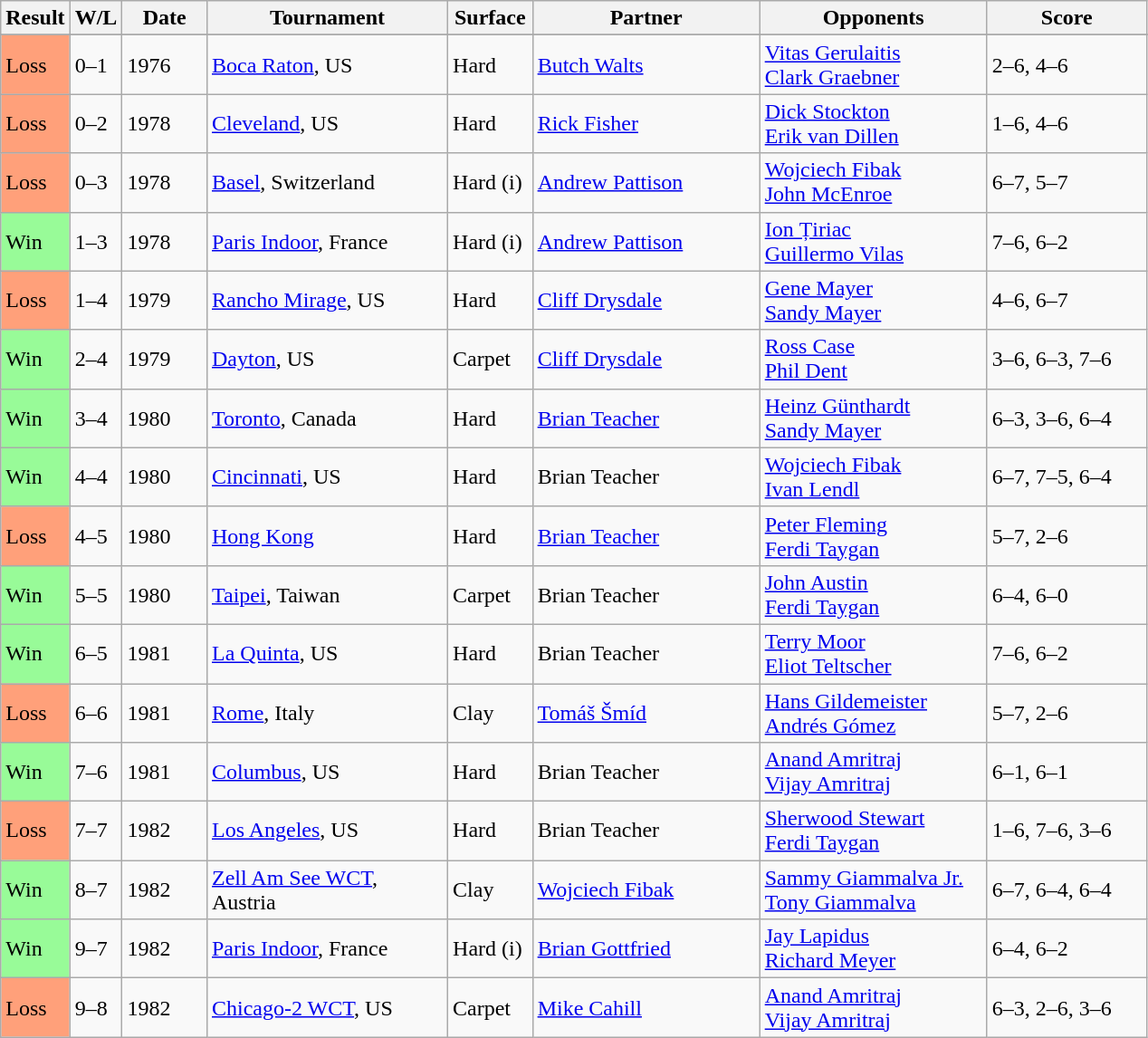<table class="sortable wikitable">
<tr>
<th>Result</th>
<th style="width:30px" class="unsortable">W/L</th>
<th style="width:55px">Date</th>
<th style="width:170px">Tournament</th>
<th style="width:55px">Surface</th>
<th style="width:160px">Partner</th>
<th style="width:160px">Opponents</th>
<th style="width:110px" class="unsortable">Score</th>
</tr>
<tr>
</tr>
<tr>
<td style="background:#ffa07a;">Loss</td>
<td>0–1</td>
<td>1976</td>
<td><a href='#'>Boca Raton</a>, US</td>
<td>Hard</td>
<td> <a href='#'>Butch Walts</a></td>
<td> <a href='#'>Vitas Gerulaitis</a> <br>  <a href='#'>Clark Graebner</a></td>
<td>2–6, 4–6</td>
</tr>
<tr>
<td style="background:#ffa07a;">Loss</td>
<td>0–2</td>
<td>1978</td>
<td><a href='#'>Cleveland</a>, US</td>
<td>Hard</td>
<td> <a href='#'>Rick Fisher</a></td>
<td> <a href='#'>Dick Stockton</a> <br>  <a href='#'>Erik van Dillen</a></td>
<td>1–6, 4–6</td>
</tr>
<tr>
<td style="background:#ffa07a;">Loss</td>
<td>0–3</td>
<td>1978</td>
<td><a href='#'>Basel</a>, Switzerland</td>
<td>Hard (i)</td>
<td> <a href='#'>Andrew Pattison</a></td>
<td> <a href='#'>Wojciech Fibak</a> <br>  <a href='#'>John McEnroe</a></td>
<td>6–7, 5–7</td>
</tr>
<tr>
<td style="background:#98fb98;">Win</td>
<td>1–3</td>
<td>1978</td>
<td><a href='#'>Paris Indoor</a>, France</td>
<td>Hard (i)</td>
<td> <a href='#'>Andrew Pattison</a></td>
<td> <a href='#'>Ion Țiriac</a> <br>  <a href='#'>Guillermo Vilas</a></td>
<td>7–6, 6–2</td>
</tr>
<tr>
<td style="background:#ffa07a;">Loss</td>
<td>1–4</td>
<td>1979</td>
<td><a href='#'>Rancho Mirage</a>, US</td>
<td>Hard</td>
<td> <a href='#'>Cliff Drysdale</a></td>
<td> <a href='#'>Gene Mayer</a> <br>  <a href='#'>Sandy Mayer</a></td>
<td>4–6, 6–7</td>
</tr>
<tr>
<td style="background:#98fb98;">Win</td>
<td>2–4</td>
<td>1979</td>
<td><a href='#'>Dayton</a>, US</td>
<td>Carpet</td>
<td> <a href='#'>Cliff Drysdale</a></td>
<td> <a href='#'>Ross Case</a> <br>  <a href='#'>Phil Dent</a></td>
<td>3–6, 6–3, 7–6</td>
</tr>
<tr>
<td style="background:#98fb98;">Win</td>
<td>3–4</td>
<td>1980</td>
<td><a href='#'>Toronto</a>, Canada</td>
<td>Hard</td>
<td> <a href='#'>Brian Teacher</a></td>
<td> <a href='#'>Heinz Günthardt</a> <br>  <a href='#'>Sandy Mayer</a></td>
<td>6–3, 3–6, 6–4</td>
</tr>
<tr>
<td style="background:#98fb98;">Win</td>
<td>4–4</td>
<td>1980</td>
<td><a href='#'>Cincinnati</a>, US</td>
<td>Hard</td>
<td> Brian Teacher</td>
<td> <a href='#'>Wojciech Fibak</a> <br>  <a href='#'>Ivan Lendl</a></td>
<td>6–7, 7–5, 6–4</td>
</tr>
<tr>
<td style="background:#ffa07a;">Loss</td>
<td>4–5</td>
<td>1980</td>
<td><a href='#'>Hong Kong</a></td>
<td>Hard</td>
<td> <a href='#'>Brian Teacher</a></td>
<td> <a href='#'>Peter Fleming</a> <br>  <a href='#'>Ferdi Taygan</a></td>
<td>5–7, 2–6</td>
</tr>
<tr>
<td style="background:#98fb98;">Win</td>
<td>5–5</td>
<td>1980</td>
<td><a href='#'>Taipei</a>, Taiwan</td>
<td>Carpet</td>
<td> Brian Teacher</td>
<td> <a href='#'>John Austin</a> <br>  <a href='#'>Ferdi Taygan</a></td>
<td>6–4, 6–0</td>
</tr>
<tr>
<td style="background:#98fb98;">Win</td>
<td>6–5</td>
<td>1981</td>
<td><a href='#'>La Quinta</a>, US</td>
<td>Hard</td>
<td> Brian Teacher</td>
<td> <a href='#'>Terry Moor</a> <br>  <a href='#'>Eliot Teltscher</a></td>
<td>7–6, 6–2</td>
</tr>
<tr>
<td style="background:#ffa07a;">Loss</td>
<td>6–6</td>
<td>1981</td>
<td><a href='#'>Rome</a>, Italy</td>
<td>Clay</td>
<td> <a href='#'>Tomáš Šmíd</a></td>
<td> <a href='#'>Hans Gildemeister</a> <br>  <a href='#'>Andrés Gómez</a></td>
<td>5–7, 2–6</td>
</tr>
<tr>
<td style="background:#98fb98;">Win</td>
<td>7–6</td>
<td>1981</td>
<td><a href='#'>Columbus</a>, US</td>
<td>Hard</td>
<td> Brian Teacher</td>
<td> <a href='#'>Anand Amritraj</a> <br>  <a href='#'>Vijay Amritraj</a></td>
<td>6–1, 6–1</td>
</tr>
<tr>
<td style="background:#ffa07a;">Loss</td>
<td>7–7</td>
<td>1982</td>
<td><a href='#'>Los Angeles</a>, US</td>
<td>Hard</td>
<td> Brian Teacher</td>
<td> <a href='#'>Sherwood Stewart</a> <br>  <a href='#'>Ferdi Taygan</a></td>
<td>1–6, 7–6, 3–6</td>
</tr>
<tr>
<td style="background:#98fb98;">Win</td>
<td>8–7</td>
<td>1982</td>
<td><a href='#'>Zell Am See WCT</a>, Austria</td>
<td>Clay</td>
<td> <a href='#'>Wojciech Fibak</a></td>
<td> <a href='#'>Sammy Giammalva Jr.</a> <br>  <a href='#'>Tony Giammalva</a></td>
<td>6–7, 6–4, 6–4</td>
</tr>
<tr>
<td style="background:#98fb98;">Win</td>
<td>9–7</td>
<td>1982</td>
<td><a href='#'>Paris Indoor</a>, France</td>
<td>Hard (i)</td>
<td> <a href='#'>Brian Gottfried</a></td>
<td> <a href='#'>Jay Lapidus</a> <br>  <a href='#'>Richard Meyer</a></td>
<td>6–4, 6–2</td>
</tr>
<tr>
<td style="background:#ffa07a;">Loss</td>
<td>9–8</td>
<td>1982</td>
<td><a href='#'>Chicago-2 WCT</a>, US</td>
<td>Carpet</td>
<td> <a href='#'>Mike Cahill</a></td>
<td> <a href='#'>Anand Amritraj</a> <br>  <a href='#'>Vijay Amritraj</a></td>
<td>6–3, 2–6, 3–6</td>
</tr>
</table>
